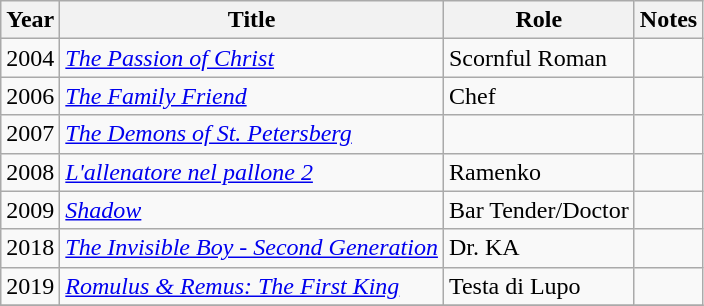<table class="wikitable sortable">
<tr>
<th>Year</th>
<th>Title</th>
<th>Role</th>
<th class="unsortable">Notes</th>
</tr>
<tr>
<td>2004</td>
<td><em><a href='#'>The Passion of Christ</a></em></td>
<td>Scornful Roman</td>
<td></td>
</tr>
<tr>
<td>2006</td>
<td><em><a href='#'>The Family Friend</a></em></td>
<td>Chef</td>
<td></td>
</tr>
<tr>
<td>2007</td>
<td><em><a href='#'>The Demons of St. Petersberg</a></em></td>
<td></td>
<td></td>
</tr>
<tr>
<td>2008</td>
<td><em><a href='#'>L'allenatore nel pallone 2</a></em></td>
<td>Ramenko</td>
<td></td>
</tr>
<tr>
<td>2009</td>
<td><em><a href='#'>Shadow</a></em></td>
<td>Bar Tender/Doctor</td>
<td></td>
</tr>
<tr>
<td>2018</td>
<td><em><a href='#'>The Invisible Boy - Second Generation</a></em></td>
<td>Dr. KA</td>
<td></td>
</tr>
<tr>
<td>2019</td>
<td><em><a href='#'>Romulus & Remus: The First King</a></em></td>
<td>Testa di Lupo</td>
<td></td>
</tr>
<tr>
</tr>
</table>
